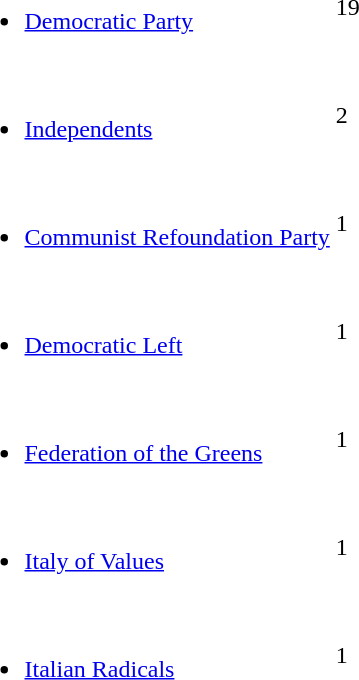<table>
<tr>
<td><br><ul><li><a href='#'>Democratic Party</a></li></ul></td>
<td><div>19</div></td>
</tr>
<tr>
<td><br><ul><li><a href='#'>Independents</a></li></ul></td>
<td><div>2</div></td>
</tr>
<tr>
<td><br><ul><li><a href='#'>Communist Refoundation Party</a></li></ul></td>
<td><div>1</div></td>
</tr>
<tr>
<td><br><ul><li><a href='#'>Democratic Left</a></li></ul></td>
<td><div>1</div></td>
</tr>
<tr>
<td><br><ul><li><a href='#'>Federation of the Greens</a></li></ul></td>
<td><div>1</div></td>
</tr>
<tr>
<td><br><ul><li><a href='#'>Italy of Values</a></li></ul></td>
<td><div>1</div></td>
</tr>
<tr>
<td><br><ul><li><a href='#'>Italian Radicals</a></li></ul></td>
<td><div>1</div></td>
</tr>
</table>
